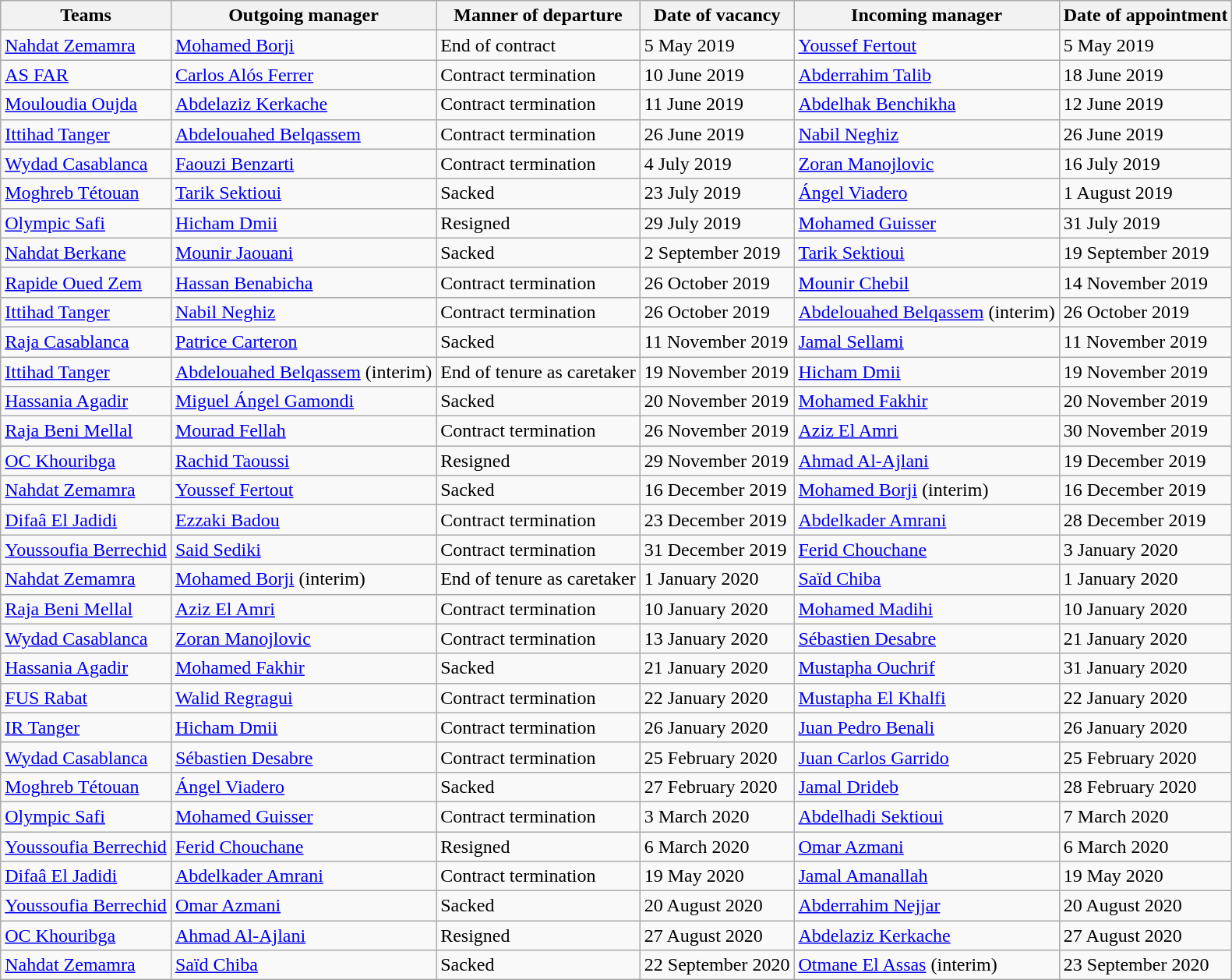<table class="wikitable">
<tr>
<th>Teams</th>
<th>Outgoing manager</th>
<th>Manner of departure</th>
<th>Date of vacancy</th>
<th>Incoming manager</th>
<th>Date of appointment</th>
</tr>
<tr>
<td><a href='#'>Nahdat Zemamra</a></td>
<td> <a href='#'>Mohamed Borji</a></td>
<td>End of contract</td>
<td>5 May 2019</td>
<td> <a href='#'>Youssef Fertout</a></td>
<td>5 May 2019</td>
</tr>
<tr>
<td><a href='#'>AS FAR</a></td>
<td> <a href='#'>Carlos Alós Ferrer</a></td>
<td>Contract termination</td>
<td>10 June 2019</td>
<td> <a href='#'>Abderrahim Talib</a></td>
<td>18 June 2019</td>
</tr>
<tr>
<td><a href='#'>Mouloudia Oujda</a></td>
<td> <a href='#'>Abdelaziz Kerkache</a></td>
<td>Contract termination</td>
<td>11 June 2019</td>
<td> <a href='#'>Abdelhak Benchikha</a></td>
<td>12 June 2019</td>
</tr>
<tr>
<td><a href='#'>Ittihad Tanger</a></td>
<td> <a href='#'>Abdelouahed Belqassem</a></td>
<td>Contract termination</td>
<td>26 June 2019</td>
<td> <a href='#'>Nabil Neghiz</a></td>
<td>26 June 2019</td>
</tr>
<tr>
<td><a href='#'>Wydad Casablanca</a></td>
<td> <a href='#'>Faouzi Benzarti</a></td>
<td>Contract termination</td>
<td>4 July 2019</td>
<td> <a href='#'>Zoran Manojlovic</a></td>
<td>16 July 2019</td>
</tr>
<tr>
<td><a href='#'>Moghreb Tétouan</a></td>
<td> <a href='#'>Tarik Sektioui</a></td>
<td>Sacked</td>
<td>23 July 2019</td>
<td> <a href='#'>Ángel Viadero</a></td>
<td>1 August 2019</td>
</tr>
<tr>
<td><a href='#'>Olympic Safi</a></td>
<td> <a href='#'>Hicham Dmii</a></td>
<td>Resigned</td>
<td>29 July 2019</td>
<td> <a href='#'>Mohamed Guisser</a></td>
<td>31 July 2019</td>
</tr>
<tr>
<td><a href='#'>Nahdat Berkane</a></td>
<td> <a href='#'>Mounir Jaouani</a></td>
<td>Sacked</td>
<td>2 September 2019</td>
<td> <a href='#'>Tarik Sektioui</a></td>
<td>19 September 2019</td>
</tr>
<tr>
<td><a href='#'>Rapide Oued Zem</a></td>
<td> <a href='#'>Hassan Benabicha</a></td>
<td>Contract termination</td>
<td>26 October 2019</td>
<td> <a href='#'>Mounir Chebil</a></td>
<td>14 November 2019</td>
</tr>
<tr>
<td><a href='#'>Ittihad Tanger</a></td>
<td> <a href='#'>Nabil Neghiz</a></td>
<td>Contract termination</td>
<td>26 October 2019</td>
<td> <a href='#'>Abdelouahed Belqassem</a> (interim)</td>
<td>26 October 2019</td>
</tr>
<tr>
<td><a href='#'>Raja Casablanca</a></td>
<td> <a href='#'>Patrice Carteron</a></td>
<td>Sacked</td>
<td>11 November 2019</td>
<td> <a href='#'>Jamal Sellami</a></td>
<td>11 November 2019</td>
</tr>
<tr>
<td><a href='#'>Ittihad Tanger</a></td>
<td> <a href='#'>Abdelouahed Belqassem</a> (interim)</td>
<td>End of tenure as caretaker</td>
<td>19 November 2019</td>
<td> <a href='#'>Hicham Dmii</a></td>
<td>19 November 2019</td>
</tr>
<tr>
<td><a href='#'>Hassania Agadir</a></td>
<td> <a href='#'>Miguel Ángel Gamondi</a></td>
<td>Sacked</td>
<td>20 November 2019</td>
<td> <a href='#'>Mohamed Fakhir</a></td>
<td>20 November 2019</td>
</tr>
<tr>
<td><a href='#'>Raja Beni Mellal</a></td>
<td> <a href='#'>Mourad Fellah</a></td>
<td>Contract termination</td>
<td>26 November 2019</td>
<td> <a href='#'>Aziz El Amri</a></td>
<td>30 November 2019</td>
</tr>
<tr>
<td><a href='#'>OC Khouribga</a></td>
<td> <a href='#'>Rachid Taoussi</a></td>
<td>Resigned</td>
<td>29 November 2019</td>
<td> <a href='#'>Ahmad Al-Ajlani</a></td>
<td>19 December 2019</td>
</tr>
<tr>
<td><a href='#'>Nahdat Zemamra</a></td>
<td> <a href='#'>Youssef Fertout</a></td>
<td>Sacked</td>
<td>16 December 2019</td>
<td> <a href='#'>Mohamed Borji</a> (interim)</td>
<td>16 December 2019</td>
</tr>
<tr>
<td><a href='#'>Difaâ El Jadidi</a></td>
<td> <a href='#'>Ezzaki Badou</a></td>
<td>Contract termination</td>
<td>23 December 2019</td>
<td> <a href='#'>Abdelkader Amrani</a></td>
<td>28 December 2019</td>
</tr>
<tr>
<td><a href='#'>Youssoufia Berrechid</a></td>
<td> <a href='#'>Said Sediki</a></td>
<td>Contract termination</td>
<td>31 December 2019</td>
<td> <a href='#'>Ferid Chouchane</a></td>
<td>3 January 2020</td>
</tr>
<tr>
<td><a href='#'>Nahdat Zemamra</a></td>
<td> <a href='#'>Mohamed Borji</a> (interim)</td>
<td>End of tenure as caretaker</td>
<td>1 January 2020</td>
<td> <a href='#'>Saïd Chiba</a></td>
<td>1 January 2020</td>
</tr>
<tr>
<td><a href='#'>Raja Beni Mellal</a></td>
<td> <a href='#'>Aziz El Amri</a></td>
<td>Contract termination</td>
<td>10 January 2020</td>
<td> <a href='#'>Mohamed Madihi</a></td>
<td>10 January 2020</td>
</tr>
<tr>
<td><a href='#'>Wydad Casablanca</a></td>
<td> <a href='#'>Zoran Manojlovic</a></td>
<td>Contract termination</td>
<td>13 January 2020</td>
<td> <a href='#'>Sébastien Desabre</a></td>
<td>21 January 2020</td>
</tr>
<tr>
<td><a href='#'>Hassania Agadir</a></td>
<td> <a href='#'>Mohamed Fakhir</a></td>
<td>Sacked</td>
<td>21 January 2020</td>
<td> <a href='#'>Mustapha Ouchrif</a></td>
<td>31 January 2020</td>
</tr>
<tr>
<td><a href='#'>FUS Rabat</a></td>
<td> <a href='#'>Walid Regragui</a></td>
<td>Contract termination</td>
<td>22 January 2020</td>
<td> <a href='#'>Mustapha El Khalfi</a></td>
<td>22 January 2020</td>
</tr>
<tr>
<td><a href='#'>IR Tanger</a></td>
<td> <a href='#'>Hicham Dmii</a></td>
<td>Contract termination</td>
<td>26 January 2020</td>
<td> <a href='#'>Juan Pedro Benali</a></td>
<td>26 January 2020</td>
</tr>
<tr>
<td><a href='#'>Wydad Casablanca</a></td>
<td> <a href='#'>Sébastien Desabre</a></td>
<td>Contract termination</td>
<td>25 February 2020</td>
<td> <a href='#'>Juan Carlos Garrido</a></td>
<td>25 February 2020</td>
</tr>
<tr>
<td><a href='#'>Moghreb Tétouan</a></td>
<td> <a href='#'>Ángel Viadero</a></td>
<td>Sacked</td>
<td>27 February 2020</td>
<td> <a href='#'>Jamal Drideb</a></td>
<td>28 February 2020</td>
</tr>
<tr>
<td><a href='#'>Olympic Safi</a></td>
<td> <a href='#'>Mohamed Guisser</a></td>
<td>Contract termination</td>
<td>3 March 2020</td>
<td> <a href='#'>Abdelhadi Sektioui</a></td>
<td>7 March 2020</td>
</tr>
<tr>
<td><a href='#'>Youssoufia Berrechid</a></td>
<td> <a href='#'>Ferid Chouchane</a></td>
<td>Resigned</td>
<td>6 March 2020</td>
<td> <a href='#'>Omar Azmani</a></td>
<td>6 March 2020</td>
</tr>
<tr>
<td><a href='#'>Difaâ El Jadidi</a></td>
<td> <a href='#'>Abdelkader Amrani</a></td>
<td>Contract termination</td>
<td>19 May 2020</td>
<td> <a href='#'>Jamal Amanallah</a></td>
<td>19 May 2020</td>
</tr>
<tr>
<td><a href='#'>Youssoufia Berrechid</a></td>
<td> <a href='#'>Omar Azmani</a></td>
<td>Sacked</td>
<td>20 August 2020</td>
<td> <a href='#'>Abderrahim Nejjar</a></td>
<td>20 August 2020</td>
</tr>
<tr>
<td><a href='#'>OC Khouribga</a></td>
<td> <a href='#'>Ahmad Al-Ajlani</a></td>
<td>Resigned</td>
<td>27 August 2020</td>
<td> <a href='#'>Abdelaziz Kerkache</a></td>
<td>27 August 2020</td>
</tr>
<tr>
<td><a href='#'>Nahdat Zemamra</a></td>
<td> <a href='#'>Saïd Chiba</a></td>
<td>Sacked</td>
<td>22 September 2020</td>
<td> <a href='#'>Otmane El Assas</a> (interim)</td>
<td>23 September 2020</td>
</tr>
</table>
